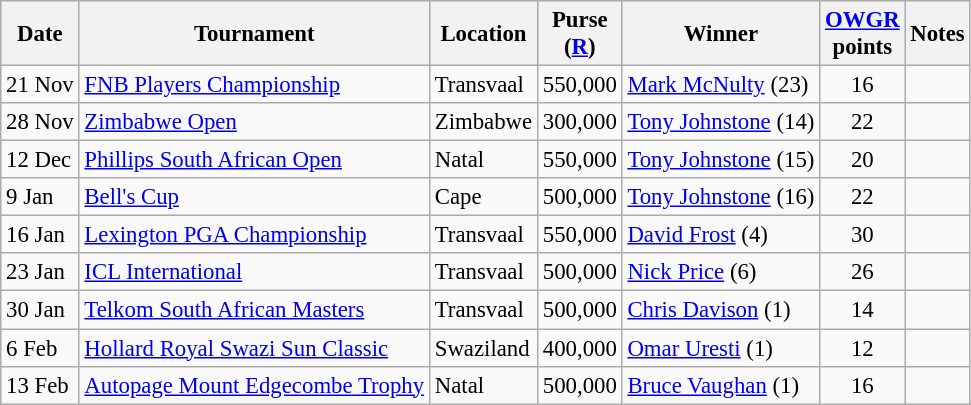<table class="wikitable" style="font-size:95%">
<tr>
<th>Date</th>
<th>Tournament</th>
<th>Location</th>
<th>Purse<br>(<a href='#'>R</a>)</th>
<th>Winner</th>
<th><a href='#'>OWGR</a><br>points</th>
<th>Notes</th>
</tr>
<tr>
<td>21 Nov</td>
<td><a href='#'>FNB Players Championship</a></td>
<td>Transvaal</td>
<td align=right>550,000</td>
<td> <a href='#'>Mark McNulty</a> (23)</td>
<td align=center>16</td>
<td></td>
</tr>
<tr>
<td>28 Nov</td>
<td><a href='#'>Zimbabwe Open</a></td>
<td>Zimbabwe</td>
<td align=right>300,000</td>
<td> <a href='#'>Tony Johnstone</a> (14)</td>
<td align=center>22</td>
<td></td>
</tr>
<tr>
<td>12 Dec</td>
<td><a href='#'>Phillips South African Open</a></td>
<td>Natal</td>
<td align=right>550,000</td>
<td> <a href='#'>Tony Johnstone</a> (15)</td>
<td align=center>20</td>
<td></td>
</tr>
<tr>
<td>9 Jan</td>
<td><a href='#'>Bell's Cup</a></td>
<td>Cape</td>
<td align=right>500,000</td>
<td> <a href='#'>Tony Johnstone</a> (16)</td>
<td align=center>22</td>
<td></td>
</tr>
<tr>
<td>16 Jan</td>
<td><a href='#'>Lexington PGA Championship</a></td>
<td>Transvaal</td>
<td align=right>550,000</td>
<td> <a href='#'>David Frost</a> (4)</td>
<td align=center>30</td>
<td></td>
</tr>
<tr>
<td>23 Jan</td>
<td><a href='#'>ICL International</a></td>
<td>Transvaal</td>
<td align=right>500,000</td>
<td> <a href='#'>Nick Price</a> (6)</td>
<td align=center>26</td>
<td></td>
</tr>
<tr>
<td>30 Jan</td>
<td><a href='#'>Telkom South African Masters</a></td>
<td>Transvaal</td>
<td align=right>500,000</td>
<td> <a href='#'>Chris Davison</a> (1)</td>
<td align=center>14</td>
<td></td>
</tr>
<tr>
<td>6 Feb</td>
<td><a href='#'>Hollard Royal Swazi Sun Classic</a></td>
<td>Swaziland</td>
<td align=right>400,000</td>
<td> <a href='#'>Omar Uresti</a> (1)</td>
<td align=center>12</td>
<td></td>
</tr>
<tr>
<td>13 Feb</td>
<td><a href='#'>Autopage Mount Edgecombe Trophy</a></td>
<td>Natal</td>
<td align=right>500,000</td>
<td> <a href='#'>Bruce Vaughan</a> (1)</td>
<td align=center>16</td>
<td></td>
</tr>
</table>
